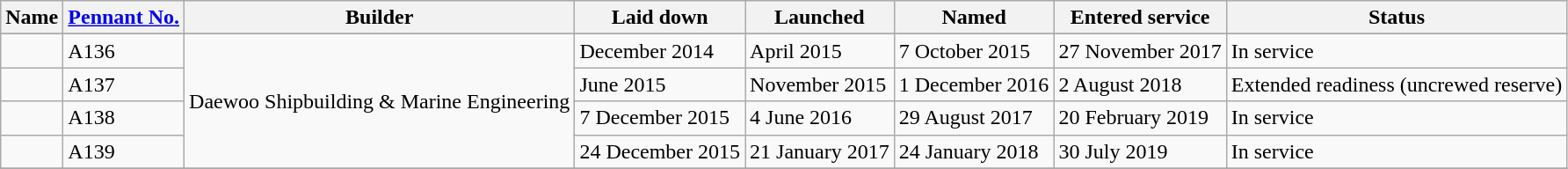<table class="wikitable">
<tr>
<th>Name</th>
<th><a href='#'>Pennant No.</a></th>
<th>Builder</th>
<th>Laid down</th>
<th>Launched</th>
<th>Named</th>
<th>Entered service</th>
<th>Status</th>
</tr>
<tr>
</tr>
<tr>
<td></td>
<td>A136</td>
<td rowspan=4>Daewoo Shipbuilding & Marine Engineering</td>
<td>December 2014</td>
<td>April 2015</td>
<td>7 October 2015</td>
<td>27 November 2017</td>
<td>In service</td>
</tr>
<tr>
<td></td>
<td>A137</td>
<td>June 2015</td>
<td>November 2015</td>
<td>1 December 2016</td>
<td>2 August 2018</td>
<td>Extended readiness (uncrewed reserve)</td>
</tr>
<tr>
<td></td>
<td>A138</td>
<td>7 December 2015</td>
<td>4 June 2016</td>
<td>29 August 2017</td>
<td>20 February 2019</td>
<td>In service</td>
</tr>
<tr>
<td></td>
<td>A139</td>
<td>24 December 2015</td>
<td>21 January 2017</td>
<td>24 January 2018</td>
<td>30 July 2019</td>
<td>In service</td>
</tr>
<tr>
</tr>
</table>
